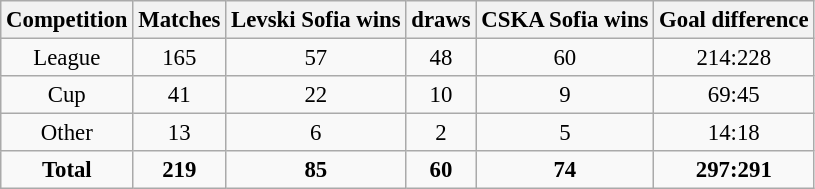<table class="wikitable" style="font-size:95%; text-align:center;">
<tr>
<th>Competition</th>
<th>Matches</th>
<th>Levski Sofia wins</th>
<th>draws</th>
<th>CSKA Sofia wins</th>
<th>Goal difference</th>
</tr>
<tr>
<td>League</td>
<td>165</td>
<td>57</td>
<td>48</td>
<td>60</td>
<td>214:228</td>
</tr>
<tr>
<td>Cup</td>
<td>41</td>
<td>22</td>
<td>10</td>
<td>9</td>
<td>69:45</td>
</tr>
<tr>
<td>Other</td>
<td>13</td>
<td>6</td>
<td>2</td>
<td>5</td>
<td>14:18</td>
</tr>
<tr>
<td><strong>Total</strong></td>
<td><strong>219</strong></td>
<td><strong>85</strong></td>
<td><strong>60</strong></td>
<td><strong>74</strong></td>
<td><strong>297:291</strong></td>
</tr>
</table>
